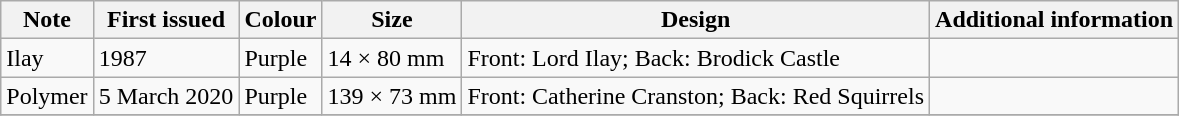<table class="wikitable">
<tr>
<th>Note</th>
<th>First issued</th>
<th>Colour</th>
<th>Size</th>
<th>Design</th>
<th>Additional information</th>
</tr>
<tr>
<td>Ilay</td>
<td>1987</td>
<td>Purple</td>
<td>14 × 80 mm</td>
<td>Front: Lord Ilay; Back: Brodick Castle</td>
<td></td>
</tr>
<tr>
<td>Polymer</td>
<td>5 March 2020</td>
<td>Purple</td>
<td>139 × 73 mm</td>
<td>Front: Catherine Cranston; Back: Red Squirrels</td>
<td></td>
</tr>
<tr>
</tr>
</table>
